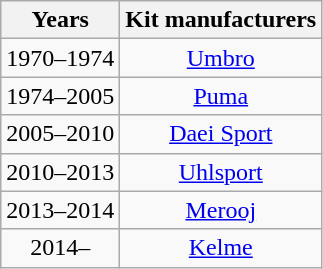<table class="wikitable" style="text-align: center">
<tr>
<th>Years</th>
<th>Kit manufacturers</th>
</tr>
<tr>
<td>1970–1974</td>
<td><a href='#'>Umbro</a></td>
</tr>
<tr>
<td>1974–2005</td>
<td><a href='#'>Puma</a></td>
</tr>
<tr>
<td>2005–2010</td>
<td><a href='#'>Daei Sport</a></td>
</tr>
<tr>
<td>2010–2013</td>
<td><a href='#'>Uhlsport</a></td>
</tr>
<tr>
<td>2013–2014</td>
<td><a href='#'>Merooj</a></td>
</tr>
<tr>
<td>2014–</td>
<td><a href='#'>Kelme</a></td>
</tr>
</table>
